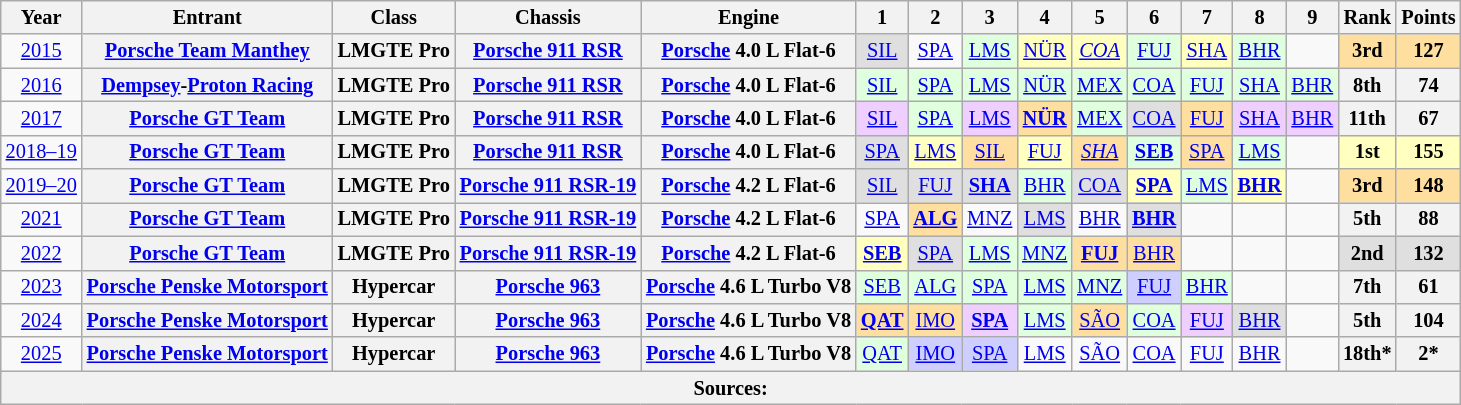<table class="wikitable" style="text-align:center; font-size:85%">
<tr>
<th>Year</th>
<th>Entrant</th>
<th>Class</th>
<th>Chassis</th>
<th>Engine</th>
<th>1</th>
<th>2</th>
<th>3</th>
<th>4</th>
<th>5</th>
<th>6</th>
<th>7</th>
<th>8</th>
<th>9</th>
<th>Rank</th>
<th>Points</th>
</tr>
<tr>
<td><a href='#'>2015</a></td>
<th nowrap><a href='#'>Porsche Team Manthey</a></th>
<th nowrap>LMGTE Pro</th>
<th nowrap><a href='#'>Porsche 911 RSR</a></th>
<th nowrap><a href='#'>Porsche</a> 4.0 L Flat-6</th>
<td style="background:#DFDFDF;"><a href='#'>SIL</a><br></td>
<td><a href='#'>SPA</a></td>
<td style="background:#DFFFDF;"><a href='#'>LMS</a><br></td>
<td style="background:#FFFFBF;"><a href='#'>NÜR</a><br></td>
<td style="background:#FFFFBF;"><em><a href='#'>COA</a></em><br></td>
<td style="background:#DFFFDF;"><a href='#'>FUJ</a><br></td>
<td style="background:#FFFFBF;"><a href='#'>SHA</a><br></td>
<td style="background:#DFFFDF;"><a href='#'>BHR</a><br></td>
<td></td>
<th style="background:#FFDF9F;">3rd</th>
<th style="background:#FFDF9F;">127</th>
</tr>
<tr>
<td><a href='#'>2016</a></td>
<th nowrap><a href='#'>Dempsey</a>-<a href='#'>Proton Racing</a></th>
<th nowrap>LMGTE Pro</th>
<th nowrap><a href='#'>Porsche 911 RSR</a></th>
<th nowrap><a href='#'>Porsche</a> 4.0 L Flat-6</th>
<td style="background:#DFFFDF;"><a href='#'>SIL</a><br></td>
<td style="background:#DFFFDF;"><a href='#'>SPA</a><br></td>
<td style="background:#DFFFDF;"><a href='#'>LMS</a><br></td>
<td style="background:#DFFFDF;"><a href='#'>NÜR</a><br></td>
<td style="background:#DFFFDF;"><a href='#'>MEX</a><br></td>
<td style="background:#DFFFDF;"><a href='#'>COA</a><br></td>
<td style="background:#DFFFDF;"><a href='#'>FUJ</a><br></td>
<td style="background:#DFFFDF;"><a href='#'>SHA</a><br></td>
<td style="background:#DFFFDF;"><a href='#'>BHR</a><br></td>
<th>8th</th>
<th>74</th>
</tr>
<tr>
<td><a href='#'>2017</a></td>
<th nowrap><a href='#'>Porsche GT Team</a></th>
<th nowrap>LMGTE Pro</th>
<th nowrap><a href='#'>Porsche 911 RSR</a></th>
<th nowrap><a href='#'>Porsche</a> 4.0 L Flat-6</th>
<td style="background:#EFCFFF;"><a href='#'>SIL</a><br></td>
<td style="background:#DFFFDF;"><a href='#'>SPA</a><br></td>
<td style="background:#EFCFFF;"><a href='#'>LMS</a><br></td>
<td style="background:#FFDF9F;"><strong><a href='#'>NÜR</a></strong><br></td>
<td style="background:#DFFFDF;"><a href='#'>MEX</a><br></td>
<td style="background:#DFDFDF;"><a href='#'>COA</a><br></td>
<td style="background:#FFDF9F;"><a href='#'>FUJ</a><br></td>
<td style="background:#EFCFFF;"><a href='#'>SHA</a><br></td>
<td style="background:#EFCFFF;"><a href='#'>BHR</a><br></td>
<th>11th</th>
<th>67</th>
</tr>
<tr>
<td nowrap><a href='#'>2018–19</a></td>
<th nowrap><a href='#'>Porsche GT Team</a></th>
<th nowrap>LMGTE Pro</th>
<th nowrap><a href='#'>Porsche 911 RSR</a></th>
<th nowrap><a href='#'>Porsche</a> 4.0 L Flat-6</th>
<td style="background:#DFDFDF;"><a href='#'>SPA</a><br></td>
<td style="background:#FFFFBF;"><a href='#'>LMS</a><br></td>
<td style="background:#FFDF9F;"><a href='#'>SIL</a><br></td>
<td style="background:#FFFFBF;"><a href='#'>FUJ</a><br></td>
<td style="background:#FFDF9F;"><em><a href='#'>SHA</a></em><br></td>
<td style="background:#DFFFDF;"><strong><a href='#'>SEB</a></strong><br></td>
<td style="background:#FFDF9F;"><a href='#'>SPA</a><br></td>
<td style="background:#DFFFDF;"><a href='#'>LMS</a><br></td>
<td></td>
<th style="background:#FFFFBF;">1st</th>
<th style="background:#FFFFBF;">155</th>
</tr>
<tr>
<td nowrap><a href='#'>2019–20</a></td>
<th nowrap><a href='#'>Porsche GT Team</a></th>
<th nowrap>LMGTE Pro</th>
<th nowrap><a href='#'>Porsche 911 RSR-19</a></th>
<th nowrap><a href='#'>Porsche</a> 4.2 L Flat-6</th>
<td style="background:#DFDFDF;"><a href='#'>SIL</a><br></td>
<td style="background:#DFDFDF;"><a href='#'>FUJ</a><br></td>
<td style="background:#DFDFDF;"><strong><a href='#'>SHA</a></strong><br></td>
<td style="background:#DFFFDF;"><a href='#'>BHR</a><br></td>
<td style="background:#DFDFDF;"><a href='#'>COA</a><br></td>
<td style="background:#FFFFBF;"><strong><a href='#'>SPA</a></strong><br></td>
<td style="background:#DFFFDF;"><a href='#'>LMS</a><br></td>
<td style="background:#FFFFBF;"><strong><a href='#'>BHR</a></strong><br></td>
<td></td>
<th style="background:#FFDF9F;">3rd</th>
<th style="background:#FFDF9F;">148</th>
</tr>
<tr>
<td><a href='#'>2021</a></td>
<th nowrap><a href='#'>Porsche GT Team</a></th>
<th nowrap>LMGTE Pro</th>
<th nowrap><a href='#'>Porsche 911 RSR-19</a></th>
<th nowrap><a href='#'>Porsche</a> 4.2 L Flat-6</th>
<td><a href='#'>SPA</a></td>
<td style="background:#FFDF9F;"><strong><a href='#'>ALG</a></strong><br></td>
<td><a href='#'>MNZ</a></td>
<td style="background:#DFDFDF;"><a href='#'>LMS</a><br></td>
<td><a href='#'>BHR</a></td>
<td style="background:#DFDFDF;"><strong><a href='#'>BHR</a></strong><br></td>
<td></td>
<td></td>
<td></td>
<th>5th</th>
<th>88</th>
</tr>
<tr>
<td><a href='#'>2022</a></td>
<th nowrap><a href='#'>Porsche GT Team</a></th>
<th nowrap>LMGTE Pro</th>
<th nowrap><a href='#'>Porsche 911 RSR-19</a></th>
<th nowrap><a href='#'>Porsche</a> 4.2 L Flat-6</th>
<td style="background:#FFFFBF;"><strong><a href='#'>SEB</a></strong><br></td>
<td style="background:#DFDFDF;"><a href='#'>SPA</a><br></td>
<td style="background:#DFFFDF;"><a href='#'>LMS</a><br></td>
<td style="background:#DFFFDF;"><a href='#'>MNZ</a><br></td>
<td style="background:#FFDF9F;"><strong><a href='#'>FUJ</a></strong><br></td>
<td style="background:#FFDF9F;"><a href='#'>BHR</a><br></td>
<td></td>
<td></td>
<td></td>
<th style="background:#DFDFDF;">2nd</th>
<th style="background:#DFDFDF;">132</th>
</tr>
<tr>
<td><a href='#'>2023</a></td>
<th nowrap><a href='#'>Porsche Penske Motorsport</a></th>
<th nowrap>Hypercar</th>
<th nowrap><a href='#'>Porsche 963</a></th>
<th nowrap><a href='#'>Porsche</a> 4.6 L Turbo V8</th>
<td style="background:#DFFFDF;"><a href='#'>SEB</a><br></td>
<td style="background:#DFFFDF;"><a href='#'>ALG</a><br></td>
<td style="background:#DFFFDF;"><a href='#'>SPA</a><br></td>
<td style="background:#DFFFDF;"><a href='#'>LMS</a><br></td>
<td style="background:#DFFFDF;"><a href='#'>MNZ</a><br></td>
<td style="background:#CFCFFF;"><a href='#'>FUJ</a><br></td>
<td style="background:#DFFFDF;"><a href='#'>BHR</a><br></td>
<td></td>
<td></td>
<th>7th</th>
<th>61</th>
</tr>
<tr>
<td><a href='#'>2024</a></td>
<th nowrap><a href='#'>Porsche Penske Motorsport</a></th>
<th>Hypercar</th>
<th nowrap><a href='#'>Porsche 963</a></th>
<th nowrap><a href='#'>Porsche</a> 4.6 L Turbo V8</th>
<td style="background:#FFDF9F;"><strong><a href='#'>QAT</a></strong><br></td>
<td style="background:#FFDF9F;"><a href='#'>IMO</a><br></td>
<td style="background:#EFCFFF;"><strong><a href='#'>SPA</a></strong><br></td>
<td style="background:#DFFFDF;"><a href='#'>LMS</a><br></td>
<td style="background:#FFDF9F;"><a href='#'>SÃO</a><br></td>
<td style="background:#DFFFDF;"><a href='#'>COA</a><br></td>
<td style="background:#EFCFFF;"><a href='#'>FUJ</a><br></td>
<td style="background:#DFDFDF;"><a href='#'>BHR</a><br></td>
<td></td>
<th>5th</th>
<th>104</th>
</tr>
<tr>
<td><a href='#'>2025</a></td>
<th><a href='#'>Porsche Penske Motorsport</a></th>
<th>Hypercar</th>
<th><a href='#'>Porsche 963</a></th>
<th><a href='#'>Porsche</a> 4.6 L Turbo V8</th>
<td style="background:#DFFFDF;"><a href='#'>QAT</a><br></td>
<td style="background:#CFCFFF;"><a href='#'>IMO</a><br></td>
<td style="background:#CFCFFF;"><a href='#'>SPA</a><br></td>
<td style="background:#;"><a href='#'>LMS</a><br></td>
<td style="background:#;"><a href='#'>SÃO</a><br></td>
<td style="background:#;"><a href='#'>COA</a><br></td>
<td style="background:#;"><a href='#'>FUJ</a><br></td>
<td style="background:#;"><a href='#'>BHR</a><br></td>
<td></td>
<th>18th*</th>
<th>2*</th>
</tr>
<tr>
<th colspan="16">Sources:</th>
</tr>
</table>
